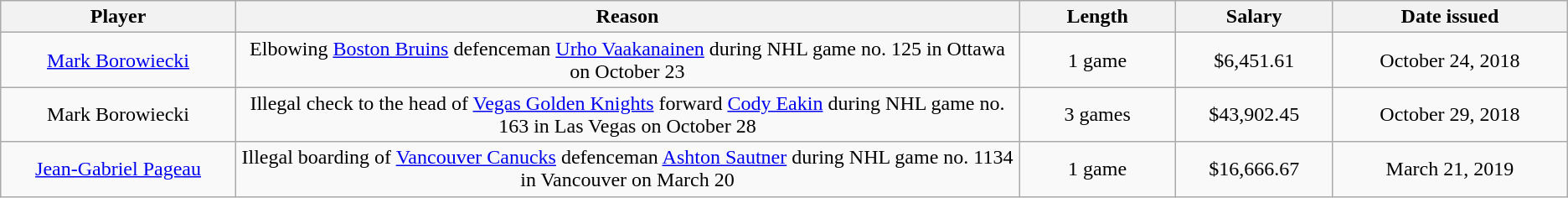<table class="wikitable" style="text-align:center;">
<tr>
<th style="width:15%;">Player</th>
<th style="width:50%;">Reason</th>
<th style="width:10%;">Length</th>
<th style="width:10%;">Salary</th>
<th style="width:15%;">Date issued</th>
</tr>
<tr>
<td><a href='#'>Mark Borowiecki</a></td>
<td>Elbowing <a href='#'>Boston Bruins</a> defenceman <a href='#'>Urho Vaakanainen</a> during NHL game no. 125 in Ottawa on October 23</td>
<td>1 game</td>
<td>$6,451.61</td>
<td>October 24, 2018</td>
</tr>
<tr>
<td>Mark Borowiecki</td>
<td>Illegal check to the head of <a href='#'>Vegas Golden Knights</a> forward <a href='#'>Cody Eakin</a> during NHL game no. 163 in Las Vegas on October 28</td>
<td>3 games</td>
<td>$43,902.45</td>
<td>October 29, 2018</td>
</tr>
<tr>
<td><a href='#'>Jean-Gabriel Pageau</a></td>
<td>Illegal boarding of <a href='#'>Vancouver Canucks</a> defenceman <a href='#'>Ashton Sautner</a> during NHL game no. 1134 in Vancouver on March 20</td>
<td>1 game</td>
<td>$16,666.67</td>
<td>March 21, 2019</td>
</tr>
</table>
